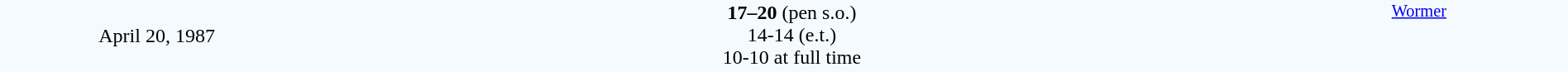<table style="width: 100%; background:#F5FAFF;" cellspacing="0">
<tr>
<td align=center rowspan=3 width=20%>April 20, 1987<br></td>
</tr>
<tr>
<td width=24% align=right></td>
<td align=center width=13%><strong>17–20</strong> (pen s.o.)<br>14-14 (e.t.)<br>10-10 at full time</td>
<td width=24%></td>
<td style=font-size:85% rowspan=3 valign=top align=center><a href='#'>Wormer</a></td>
</tr>
<tr style=font-size:85%>
<td align=right></td>
<td align=center></td>
<td></td>
</tr>
</table>
